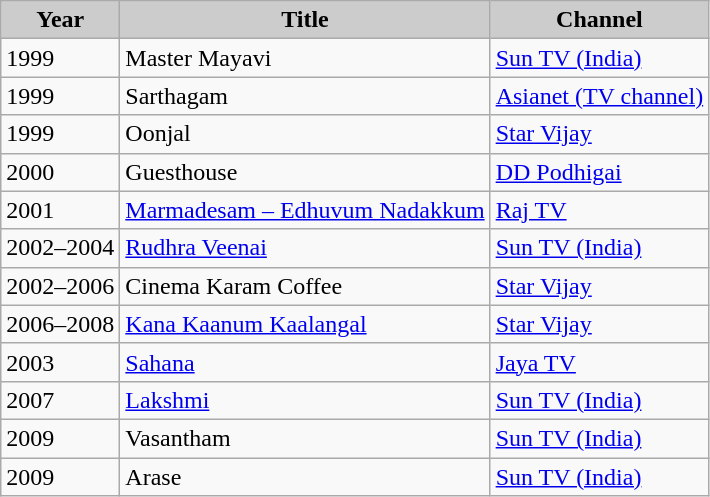<table class="wikitable">
<tr>
<th style="background:#ccc;">Year</th>
<th style="background:#ccc;">Title</th>
<th style="background:#ccc;">Channel</th>
</tr>
<tr>
<td>1999</td>
<td>Master Mayavi</td>
<td><a href='#'>Sun TV (India)</a></td>
</tr>
<tr>
<td>1999</td>
<td>Sarthagam</td>
<td><a href='#'>Asianet (TV channel)</a></td>
</tr>
<tr>
<td>1999</td>
<td>Oonjal</td>
<td><a href='#'>Star Vijay</a></td>
</tr>
<tr>
<td>2000</td>
<td>Guesthouse</td>
<td><a href='#'>DD Podhigai</a></td>
</tr>
<tr>
<td>2001</td>
<td><a href='#'>Marmadesam – Edhuvum Nadakkum</a></td>
<td><a href='#'>Raj TV</a></td>
</tr>
<tr>
<td>2002–2004</td>
<td><a href='#'>Rudhra Veenai</a></td>
<td><a href='#'>Sun TV (India)</a></td>
</tr>
<tr>
<td>2002–2006</td>
<td>Cinema Karam Coffee</td>
<td><a href='#'>Star Vijay</a></td>
</tr>
<tr>
<td>2006–2008</td>
<td><a href='#'>Kana Kaanum Kaalangal</a></td>
<td><a href='#'>Star Vijay</a></td>
</tr>
<tr>
<td>2003</td>
<td><a href='#'>Sahana</a></td>
<td><a href='#'>Jaya TV</a></td>
</tr>
<tr>
<td>2007</td>
<td><a href='#'>Lakshmi</a></td>
<td><a href='#'>Sun TV (India)</a></td>
</tr>
<tr>
<td>2009</td>
<td>Vasantham</td>
<td><a href='#'>Sun TV (India)</a></td>
</tr>
<tr>
<td>2009</td>
<td>Arase</td>
<td><a href='#'>Sun TV (India)</a></td>
</tr>
</table>
